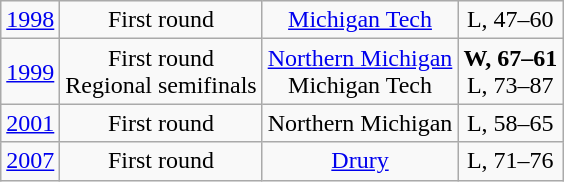<table class="wikitable">
<tr align="center">
<td><a href='#'>1998</a></td>
<td>First round</td>
<td><a href='#'>Michigan Tech</a></td>
<td>L, 47–60</td>
</tr>
<tr align="center">
<td><a href='#'>1999</a></td>
<td>First round<br>Regional semifinals</td>
<td><a href='#'>Northern Michigan</a><br>Michigan Tech</td>
<td><strong>W, 67–61</strong><br>L, 73–87</td>
</tr>
<tr align="center">
<td><a href='#'>2001</a></td>
<td>First round</td>
<td>Northern Michigan</td>
<td>L, 58–65</td>
</tr>
<tr align="center">
<td><a href='#'>2007</a></td>
<td>First round</td>
<td><a href='#'>Drury</a></td>
<td>L, 71–76</td>
</tr>
</table>
